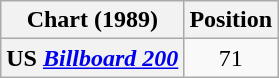<table class="wikitable plainrowheaders" style="text-align:center">
<tr>
<th scope="col">Chart (1989)</th>
<th scope="col">Position</th>
</tr>
<tr>
<th scope="row">US <em><a href='#'>Billboard 200</a></em></th>
<td>71</td>
</tr>
</table>
